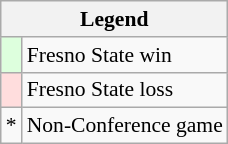<table class="wikitable" style="font-size:90%">
<tr>
<th colspan=2>Legend</th>
</tr>
<tr>
<td style="background:#ddffdd;"> </td>
<td>Fresno State win</td>
</tr>
<tr>
<td style="background:#ffdddd;"> </td>
<td>Fresno State loss</td>
</tr>
<tr>
<td>*</td>
<td>Non-Conference game</td>
</tr>
</table>
